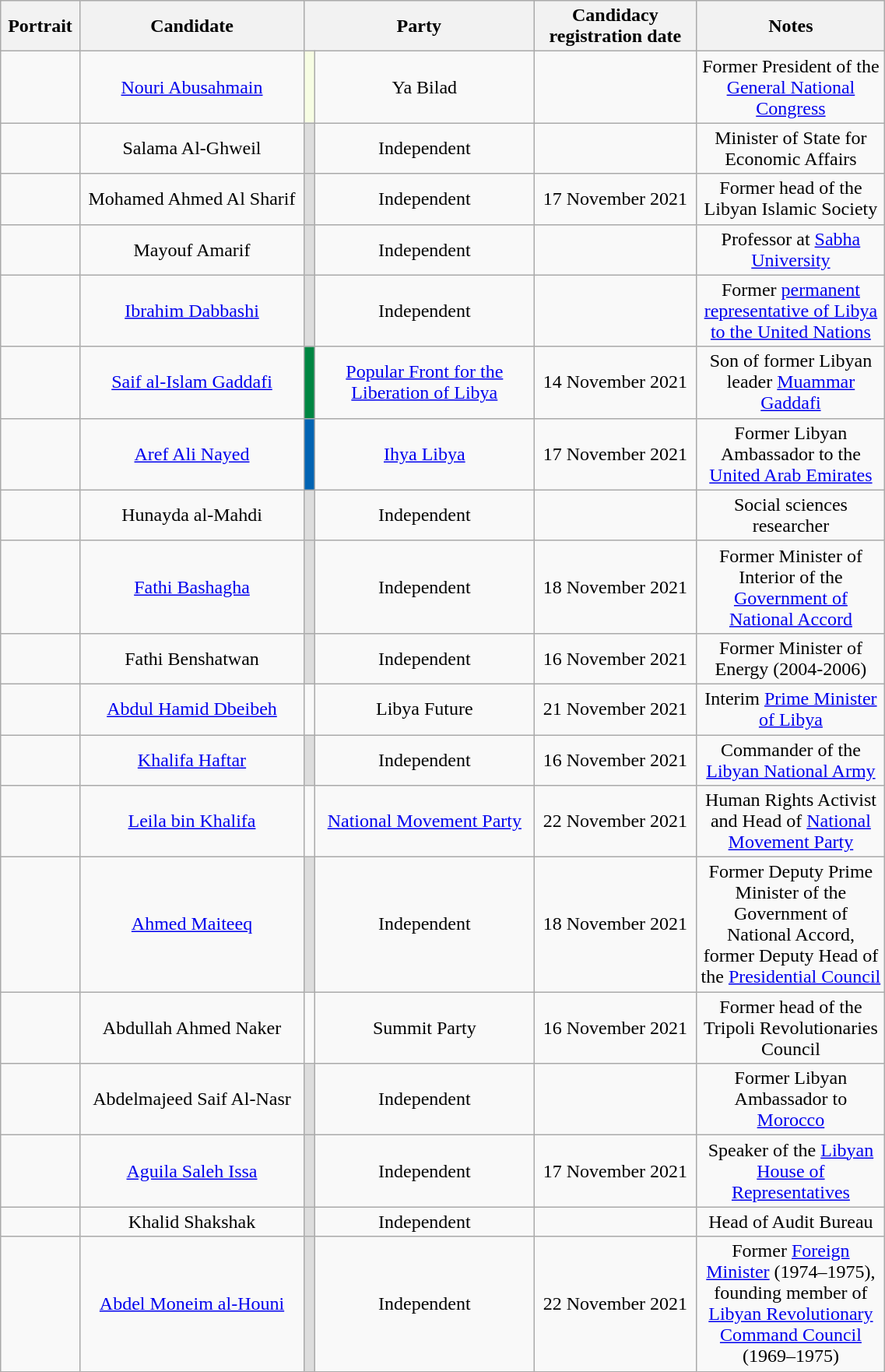<table class="wikitable" style="text-align:center; style="width=60%">
<tr>
<th width=1%>Portrait</th>
<th width=15%>Candidate</th>
<th width=15% colspan=2>Party</th>
<th width=10%>Candidacy registration date</th>
<th width=10%>Notes</th>
</tr>
<tr>
<td></td>
<td><a href='#'>Nouri Abusahmain</a><br></td>
<td style="background:#F7FDE3"></td>
<td>Ya Bilad</td>
<td></td>
<td>Former President of the <a href='#'>General National Congress</a></td>
</tr>
<tr>
<td></td>
<td>Salama Al-Ghweil</td>
<td style="background:#DDDDDD"></td>
<td>Independent</td>
<td></td>
<td>Minister of State for Economic Affairs</td>
</tr>
<tr>
<td></td>
<td>Mohamed Ahmed Al Sharif<br></td>
<td style="background:#DDDDDD"></td>
<td>Independent</td>
<td>17 November 2021</td>
<td>Former head of the Libyan Islamic Society</td>
</tr>
<tr>
<td></td>
<td>Mayouf Amarif</td>
<td style="background:#DDDDDD"></td>
<td>Independent</td>
<td></td>
<td>Professor at <a href='#'>Sabha University</a></td>
</tr>
<tr>
<td> </td>
<td><a href='#'>Ibrahim Dabbashi</a><br></td>
<td style="background:#DDDDDD"></td>
<td>Independent</td>
<td></td>
<td>Former <a href='#'>permanent representative of Libya to the United Nations</a></td>
</tr>
<tr>
<td> </td>
<td><a href='#'>Saif al-Islam Gaddafi</a><br></td>
<td style="background:#008642"></td>
<td><a href='#'>Popular Front for the Liberation of Libya</a></td>
<td>14 November 2021</td>
<td>Son of former Libyan leader <a href='#'>Muammar Gaddafi</a></td>
</tr>
<tr>
<td> </td>
<td><a href='#'>Aref Ali Nayed</a><br></td>
<td style="background:#0264b3"></td>
<td><a href='#'>Ihya Libya</a></td>
<td>17 November 2021</td>
<td>Former Libyan Ambassador to the <a href='#'>United Arab Emirates</a></td>
</tr>
<tr>
<td></td>
<td>Hunayda al-Mahdi</td>
<td style="background:#DDDDDD"></td>
<td>Independent</td>
<td></td>
<td>Social sciences researcher</td>
</tr>
<tr>
<td></td>
<td><a href='#'>Fathi Bashagha</a><br></td>
<td style="background:#DDDDDD"></td>
<td>Independent</td>
<td>18 November 2021</td>
<td>Former Minister of Interior of the <a href='#'>Government of National Accord</a></td>
</tr>
<tr>
<td></td>
<td>Fathi Benshatwan</td>
<td style="background:#DDDDDD"></td>
<td>Independent</td>
<td>16 November 2021</td>
<td>Former Minister of Energy (2004-2006)</td>
</tr>
<tr>
<td></td>
<td><a href='#'>Abdul Hamid Dbeibeh</a><br></td>
<td></td>
<td>Libya Future</td>
<td>21 November 2021</td>
<td>Interim <a href='#'>Prime Minister of Libya</a></td>
</tr>
<tr>
<td></td>
<td><a href='#'>Khalifa Haftar</a><br></td>
<td style="background:#DDDDDD"></td>
<td>Independent</td>
<td>16 November 2021</td>
<td>Commander of the <a href='#'>Libyan National Army</a></td>
</tr>
<tr>
<td></td>
<td><a href='#'>Leila bin Khalifa</a><br></td>
<td></td>
<td><a href='#'>National Movement Party</a></td>
<td>22 November 2021</td>
<td>Human Rights Activist and Head of <a href='#'>National Movement Party</a></td>
</tr>
<tr>
<td></td>
<td><a href='#'>Ahmed Maiteeq</a><br></td>
<td style="background:#DDDDDD"></td>
<td>Independent</td>
<td>18 November 2021</td>
<td>Former Deputy Prime Minister of the Government of National Accord, former Deputy Head of the <a href='#'>Presidential Council</a></td>
</tr>
<tr>
<td></td>
<td>Abdullah Ahmed Naker</td>
<td></td>
<td>Summit Party</td>
<td>16 November 2021</td>
<td>Former head of the Tripoli Revolutionaries Council</td>
</tr>
<tr>
<td></td>
<td>Abdelmajeed Saif Al-Nasr<br></td>
<td style="background:#DDDDDD"></td>
<td>Independent</td>
<td></td>
<td>Former Libyan Ambassador to <a href='#'>Morocco</a></td>
</tr>
<tr>
<td></td>
<td><a href='#'>Aguila Saleh Issa</a><br></td>
<td style="background:#DDDDDD"></td>
<td>Independent</td>
<td>17 November 2021</td>
<td>Speaker of the <a href='#'>Libyan House of Representatives</a></td>
</tr>
<tr>
<td></td>
<td>Khalid Shakshak</td>
<td style="background:#DDDDDD"></td>
<td>Independent</td>
<td></td>
<td>Head of Audit Bureau</td>
</tr>
<tr>
<td></td>
<td><a href='#'>Abdel Moneim al-Houni</a></td>
<td style="background:#DDDDDD"></td>
<td>Independent</td>
<td>22 November 2021</td>
<td>Former <a href='#'>Foreign Minister</a> (1974–1975), founding member of <a href='#'>Libyan Revolutionary Command Council</a> (1969–1975)</td>
</tr>
</table>
